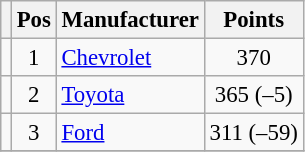<table class="wikitable" style="font-size: 95%;">
<tr>
<th></th>
<th>Pos</th>
<th>Manufacturer</th>
<th>Points</th>
</tr>
<tr>
<td align="left"></td>
<td style="text-align:center;">1</td>
<td><a href='#'>Chevrolet</a></td>
<td style="text-align:center;">370</td>
</tr>
<tr>
<td align="left"></td>
<td style="text-align:center;">2</td>
<td><a href='#'>Toyota</a></td>
<td style="text-align:center;">365 (–5)</td>
</tr>
<tr>
<td align="left"></td>
<td style="text-align:center;">3</td>
<td><a href='#'>Ford</a></td>
<td style="text-align:center;">311 (–59)</td>
</tr>
<tr class="sortbottom">
</tr>
</table>
